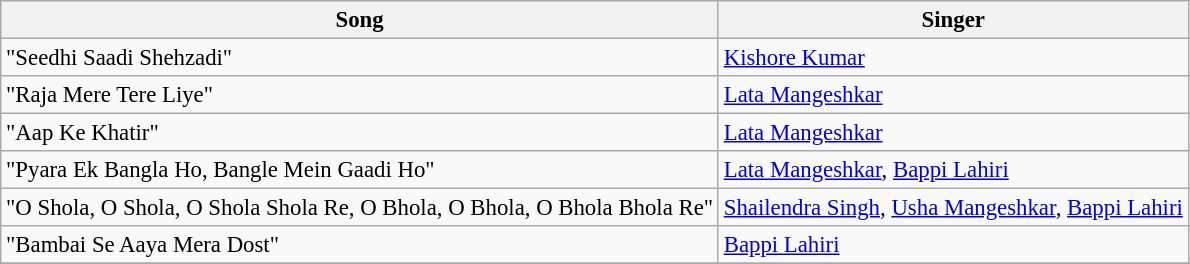<table class="wikitable" style="font-size:95%;">
<tr>
<th>Song</th>
<th>Singer</th>
</tr>
<tr>
<td>"Seedhi Saadi Shehzadi"</td>
<td><a href='#'>Kishore Kumar</a></td>
</tr>
<tr>
<td>"Raja Mere Tere Liye"</td>
<td><a href='#'>Lata Mangeshkar</a></td>
</tr>
<tr>
<td>"Aap Ke Khatir"</td>
<td><a href='#'>Lata Mangeshkar</a></td>
</tr>
<tr>
<td>"Pyara Ek Bangla Ho, Bangle Mein Gaadi Ho"</td>
<td><a href='#'>Lata Mangeshkar</a>, <a href='#'>Bappi Lahiri</a></td>
</tr>
<tr>
<td>"O Shola, O Shola, O Shola Shola Re, O Bhola, O Bhola, O Bhola Bhola Re"</td>
<td><a href='#'>Shailendra Singh</a>, <a href='#'>Usha Mangeshkar</a>, <a href='#'>Bappi Lahiri</a></td>
</tr>
<tr>
<td>"Bambai Se Aaya Mera Dost"</td>
<td><a href='#'>Bappi Lahiri</a></td>
</tr>
<tr>
</tr>
</table>
